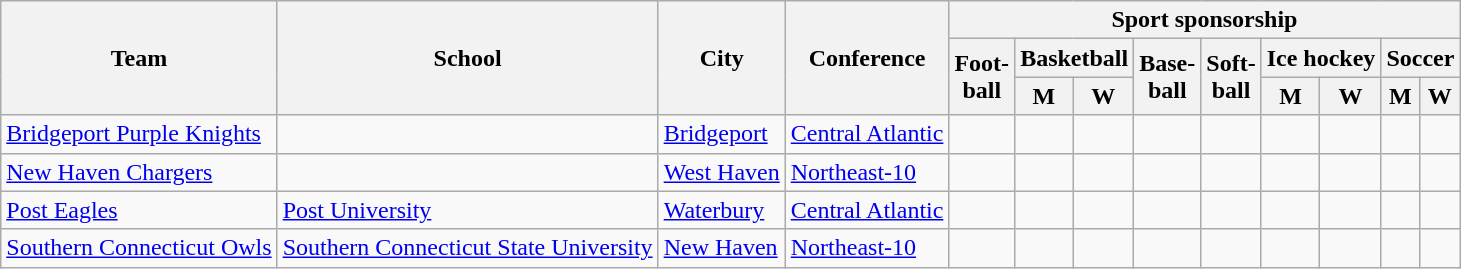<table class="sortable wikitable">
<tr>
<th rowspan=3>Team</th>
<th rowspan=3>School</th>
<th rowspan=3>City</th>
<th rowspan=3>Conference</th>
<th colspan=9>Sport sponsorship</th>
</tr>
<tr>
<th rowspan=2>Foot-<br>ball</th>
<th colspan=2>Basketball</th>
<th rowspan=2>Base-<br>ball</th>
<th rowspan=2>Soft-<br>ball</th>
<th colspan=2>Ice hockey</th>
<th colspan=2>Soccer</th>
</tr>
<tr>
<th>M</th>
<th>W</th>
<th>M</th>
<th>W</th>
<th>M</th>
<th>W</th>
</tr>
<tr>
<td><a href='#'>Bridgeport Purple Knights</a></td>
<td></td>
<td><a href='#'>Bridgeport</a></td>
<td><a href='#'>Central Atlantic</a></td>
<td></td>
<td></td>
<td></td>
<td></td>
<td></td>
<td></td>
<td></td>
<td></td>
<td></td>
</tr>
<tr>
<td><a href='#'>New Haven Chargers</a></td>
<td></td>
<td><a href='#'>West Haven</a></td>
<td><a href='#'>Northeast-10</a></td>
<td></td>
<td></td>
<td></td>
<td></td>
<td></td>
<td></td>
<td></td>
<td></td>
<td></td>
</tr>
<tr>
<td><a href='#'>Post Eagles</a></td>
<td><a href='#'>Post University</a></td>
<td><a href='#'>Waterbury</a></td>
<td><a href='#'>Central Atlantic</a></td>
<td> </td>
<td></td>
<td></td>
<td></td>
<td></td>
<td> </td>
<td> </td>
<td></td>
<td></td>
</tr>
<tr>
<td><a href='#'>Southern Connecticut Owls</a></td>
<td><a href='#'>Southern Connecticut State University</a></td>
<td><a href='#'>New Haven</a></td>
<td><a href='#'>Northeast-10</a></td>
<td></td>
<td></td>
<td></td>
<td></td>
<td></td>
<td></td>
<td></td>
<td></td>
<td></td>
</tr>
</table>
